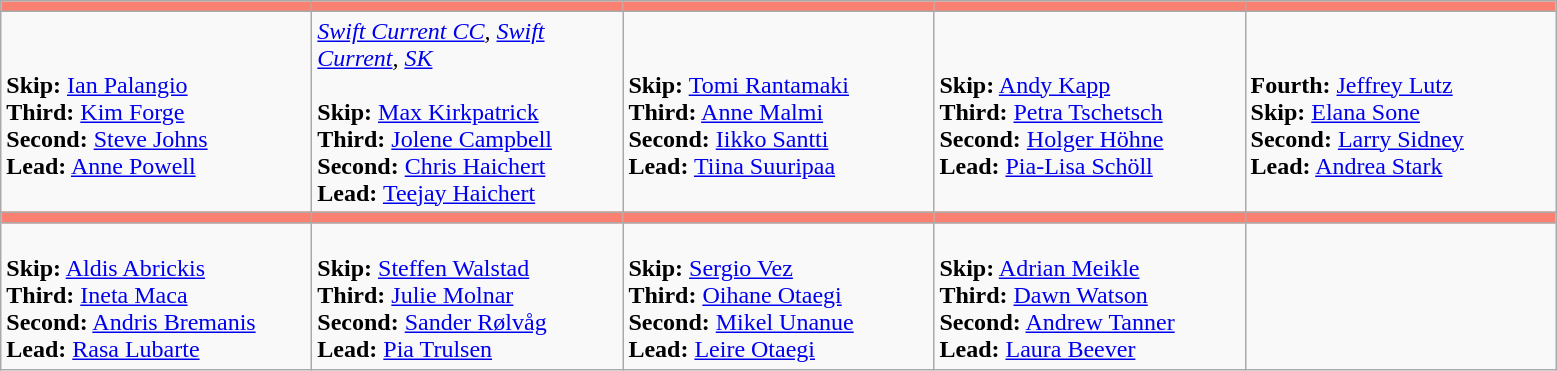<table class="wikitable">
<tr>
<th style="background: #FA8072;" width=200></th>
<th style="background: #FA8072;" width=200></th>
<th style="background: #FA8072;" width=200></th>
<th style="background: #FA8072;" width=200></th>
<th style="background: #FA8072;" width=200></th>
</tr>
<tr>
<td><br><strong>Skip:</strong> <a href='#'>Ian Palangio</a><br>
<strong>Third:</strong> <a href='#'>Kim Forge</a><br>
<strong>Second:</strong> <a href='#'>Steve Johns</a><br>
<strong>Lead:</strong> <a href='#'>Anne Powell</a></td>
<td><em><a href='#'>Swift Current CC</a>, <a href='#'>Swift Current</a>, <a href='#'>SK</a></em><br><br><strong>Skip:</strong> <a href='#'>Max Kirkpatrick</a><br>
<strong>Third:</strong> <a href='#'>Jolene Campbell</a><br>
<strong>Second:</strong> <a href='#'>Chris Haichert</a><br>
<strong>Lead:</strong> <a href='#'>Teejay Haichert</a></td>
<td><br><strong>Skip:</strong> <a href='#'>Tomi Rantamaki</a><br>
<strong>Third:</strong> <a href='#'>Anne Malmi</a><br>
<strong>Second:</strong> <a href='#'>Iikko Santti</a><br>
<strong>Lead:</strong> <a href='#'>Tiina Suuripaa</a></td>
<td><br><strong>Skip:</strong> <a href='#'>Andy Kapp</a><br>
<strong>Third:</strong> <a href='#'>Petra Tschetsch</a><br>
<strong>Second:</strong> <a href='#'>Holger Höhne</a><br>
<strong>Lead:</strong> <a href='#'>Pia-Lisa Schöll</a></td>
<td><br><strong>Fourth:</strong> <a href='#'>Jeffrey Lutz</a><br>
<strong>Skip:</strong> <a href='#'>Elana Sone</a><br>
<strong>Second:</strong> <a href='#'>Larry Sidney</a><br>
<strong>Lead:</strong> <a href='#'>Andrea Stark</a></td>
</tr>
<tr>
<th style="background: #FA8072;" width=200></th>
<th style="background: #FA8072;" width=200></th>
<th style="background: #FA8072;" width=200></th>
<th style="background: #FA8072;" width=200></th>
<th style="background: #FA8072;" width=200></th>
</tr>
<tr>
<td><br><strong>Skip:</strong> <a href='#'>Aldis Abrickis</a><br>
<strong>Third:</strong> <a href='#'>Ineta Maca</a><br>
<strong>Second:</strong> <a href='#'>Andris Bremanis</a><br>
<strong>Lead:</strong> <a href='#'>Rasa Lubarte</a></td>
<td><br><strong>Skip:</strong> <a href='#'>Steffen Walstad</a><br>
<strong>Third:</strong> <a href='#'>Julie Molnar</a><br>
<strong>Second:</strong> <a href='#'>Sander Rølvåg</a><br>
<strong>Lead:</strong> <a href='#'>Pia Trulsen</a></td>
<td><br><strong>Skip:</strong> <a href='#'>Sergio Vez</a><br>
<strong>Third:</strong> <a href='#'>Oihane Otaegi</a><br>
<strong>Second:</strong> <a href='#'>Mikel Unanue</a><br>
<strong>Lead:</strong> <a href='#'>Leire Otaegi</a></td>
<td><br><strong>Skip:</strong> <a href='#'>Adrian Meikle</a><br>
<strong>Third:</strong> <a href='#'>Dawn Watson</a><br>
<strong>Second:</strong> <a href='#'>Andrew Tanner</a><br>
<strong>Lead:</strong> <a href='#'>Laura Beever</a></td>
<td></td>
</tr>
</table>
